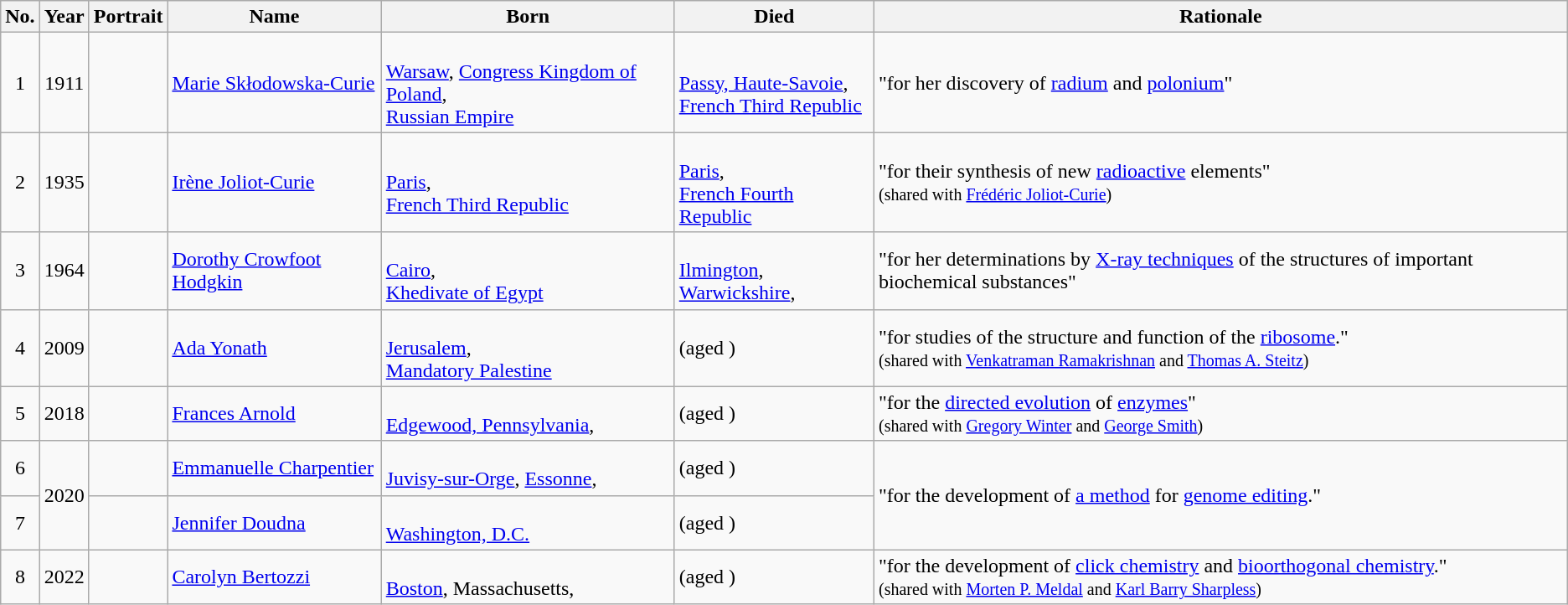<table class="wikitable sortable">
<tr>
<th>No.</th>
<th>Year</th>
<th class="unsortable">Portrait</th>
<th>Name</th>
<th>Born</th>
<th>Died</th>
<th class="unsortable">Rationale</th>
</tr>
<tr>
<td align="center">1</td>
<td align="center">1911</td>
<td></td>
<td><a href='#'>Marie Skłodowska-Curie</a></td>
<td><br><a href='#'>Warsaw</a>, <a href='#'>Congress Kingdom of Poland</a>, <br> <a href='#'>Russian Empire</a></td>
<td><br><a href='#'>Passy, Haute-Savoie</a>, <br> <a href='#'>French Third Republic</a></td>
<td>"for her discovery of <a href='#'>radium</a> and <a href='#'>polonium</a>"</td>
</tr>
<tr>
<td align="center">2</td>
<td align="center">1935</td>
<td></td>
<td><a href='#'>Irène Joliot-Curie</a></td>
<td><br><a href='#'>Paris</a>, <br> <a href='#'>French Third Republic</a></td>
<td><br><a href='#'>Paris</a>, <br> <a href='#'>French Fourth Republic</a></td>
<td>"for their synthesis of new <a href='#'>radioactive</a> elements"<br><small>(shared with <a href='#'>Frédéric Joliot-Curie</a>)</small></td>
</tr>
<tr>
<td align="center">3</td>
<td align="center">1964</td>
<td></td>
<td><a href='#'>Dorothy Crowfoot Hodgkin</a></td>
<td><br><a href='#'>Cairo</a>, <br> <a href='#'>Khedivate of Egypt</a></td>
<td><br><a href='#'>Ilmington</a>, <a href='#'>Warwickshire</a>, <br></td>
<td>"for her determinations by <a href='#'>X-ray techniques</a> of the structures of important biochemical substances"</td>
</tr>
<tr>
<td align="center">4</td>
<td align="center">2009</td>
<td></td>
<td><a href='#'>Ada Yonath</a></td>
<td><br><a href='#'>Jerusalem</a>, <br> <a href='#'>Mandatory Palestine</a></td>
<td>(aged )</td>
<td>"for studies of the structure and function of the <a href='#'>ribosome</a>."<br><small>(shared with <a href='#'>Venkatraman Ramakrishnan</a> and <a href='#'>Thomas A. Steitz</a>)</small></td>
</tr>
<tr>
<td align="center">5</td>
<td align="center">2018</td>
<td></td>
<td><a href='#'>Frances Arnold</a></td>
<td><br><a href='#'>Edgewood, Pennsylvania</a>, <br></td>
<td>(aged )</td>
<td>"for the <a href='#'>directed evolution</a> of <a href='#'>enzymes</a>"<br><small>(shared with <a href='#'>Gregory Winter</a> and <a href='#'>George Smith</a>)</small></td>
</tr>
<tr>
<td align="center">6</td>
<td rowspan="2" align="center">2020</td>
<td></td>
<td><a href='#'>Emmanuelle Charpentier</a></td>
<td><br><a href='#'>Juvisy-sur-Orge</a>, <a href='#'>Essonne</a>, <br></td>
<td>(aged )</td>
<td rowspan="2">"for the development of <a href='#'>a method</a> for <a href='#'>genome editing</a>."</td>
</tr>
<tr>
<td align="center">7</td>
<td></td>
<td><a href='#'>Jennifer Doudna</a></td>
<td><br><a href='#'>Washington, D.C.</a> <br></td>
<td>(aged )</td>
</tr>
<tr>
<td align="center">8</td>
<td align="center">2022</td>
<td></td>
<td><a href='#'>Carolyn Bertozzi</a></td>
<td><br><a href='#'>Boston</a>, Massachusetts, <br></td>
<td>(aged )</td>
<td>"for the development of <a href='#'>click chemistry</a> and <a href='#'>bioorthogonal chemistry</a>."<br><small>(shared with <a href='#'>Morten P. Meldal</a> and <a href='#'>Karl Barry Sharpless</a>)</small></td>
</tr>
</table>
